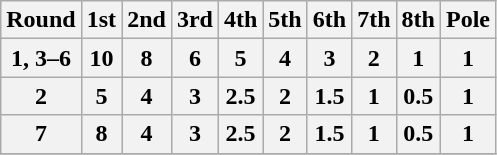<table class="wikitable">
<tr>
<th>Round</th>
<th>1st</th>
<th>2nd</th>
<th>3rd</th>
<th>4th</th>
<th>5th</th>
<th>6th</th>
<th>7th</th>
<th>8th</th>
<th>Pole</th>
</tr>
<tr>
<th>1, 3–6</th>
<th>10</th>
<th>8</th>
<th>6</th>
<th>5</th>
<th>4</th>
<th>3</th>
<th>2</th>
<th>1</th>
<th>1</th>
</tr>
<tr>
<th>2</th>
<th>5</th>
<th>4</th>
<th>3</th>
<th>2.5</th>
<th>2</th>
<th>1.5</th>
<th>1</th>
<th>0.5</th>
<th>1</th>
</tr>
<tr>
<th>7</th>
<th>8</th>
<th>4</th>
<th>3</th>
<th>2.5</th>
<th>2</th>
<th>1.5</th>
<th>1</th>
<th>0.5</th>
<th>1</th>
</tr>
<tr>
</tr>
</table>
